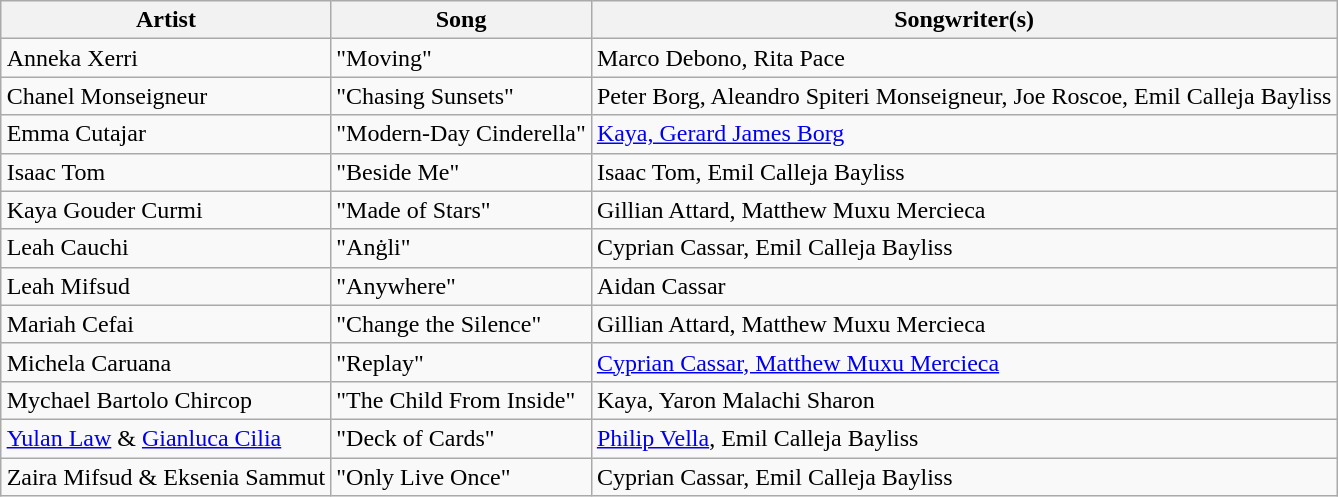<table class="sortable wikitable" style="margin: 1em auto 1em auto">
<tr>
<th>Artist</th>
<th>Song</th>
<th>Songwriter(s)</th>
</tr>
<tr>
<td>Anneka Xerri</td>
<td>"Moving"</td>
<td>Marco Debono, Rita Pace</td>
</tr>
<tr>
<td>Chanel Monseigneur</td>
<td>"Chasing Sunsets"</td>
<td>Peter Borg, Aleandro Spiteri Monseigneur, Joe Roscoe, Emil Calleja Bayliss</td>
</tr>
<tr>
<td>Emma Cutajar</td>
<td>"Modern-Day Cinderella"</td>
<td><a href='#'>Kaya, Gerard James Borg</a></td>
</tr>
<tr>
<td>Isaac Tom</td>
<td>"Beside Me"</td>
<td>Isaac Tom, Emil Calleja Bayliss</td>
</tr>
<tr>
<td>Kaya Gouder Curmi</td>
<td>"Made of Stars"</td>
<td>Gillian Attard, Matthew Muxu Mercieca</td>
</tr>
<tr>
<td>Leah Cauchi</td>
<td>"Anġli"</td>
<td>Cyprian Cassar, Emil Calleja Bayliss</td>
</tr>
<tr>
<td>Leah Mifsud</td>
<td>"Anywhere"</td>
<td>Aidan Cassar</td>
</tr>
<tr>
<td>Mariah Cefai</td>
<td>"Change the Silence"</td>
<td>Gillian Attard, Matthew Muxu Mercieca</td>
</tr>
<tr>
<td>Michela Caruana</td>
<td>"Replay"</td>
<td><a href='#'>Cyprian Cassar, Matthew Muxu Mercieca</a></td>
</tr>
<tr>
<td>Mychael Bartolo Chircop</td>
<td>"The Child From Inside"</td>
<td>Kaya, Yaron Malachi Sharon</td>
</tr>
<tr>
<td><a href='#'>Yulan Law</a> & <a href='#'>Gianluca Cilia</a></td>
<td>"Deck of Cards"</td>
<td><a href='#'>Philip Vella</a>, Emil Calleja Bayliss</td>
</tr>
<tr>
<td>Zaira Mifsud & Eksenia Sammut</td>
<td>"Only Live Once"</td>
<td>Cyprian Cassar, Emil Calleja Bayliss</td>
</tr>
</table>
